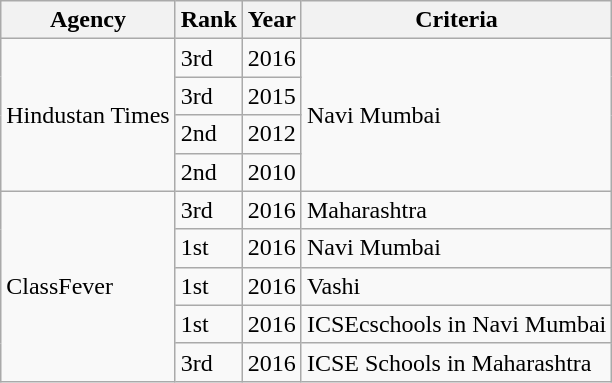<table class="wikitable">
<tr>
<th>Agency</th>
<th>Rank</th>
<th>Year</th>
<th>Criteria</th>
</tr>
<tr>
<td rowspan="4">Hindustan Times</td>
<td>3rd</td>
<td>2016</td>
<td rowspan="4">Navi Mumbai</td>
</tr>
<tr>
<td>3rd</td>
<td>2015</td>
</tr>
<tr>
<td>2nd</td>
<td>2012</td>
</tr>
<tr>
<td>2nd</td>
<td>2010</td>
</tr>
<tr>
<td rowspan="5">ClassFever</td>
<td>3rd</td>
<td>2016</td>
<td>Maharashtra</td>
</tr>
<tr>
<td>1st</td>
<td>2016</td>
<td>Navi Mumbai</td>
</tr>
<tr>
<td>1st</td>
<td>2016</td>
<td>Vashi</td>
</tr>
<tr>
<td>1st</td>
<td>2016</td>
<td>ICSEcschools in Navi Mumbai</td>
</tr>
<tr>
<td>3rd</td>
<td>2016</td>
<td>ICSE Schools in Maharashtra</td>
</tr>
</table>
